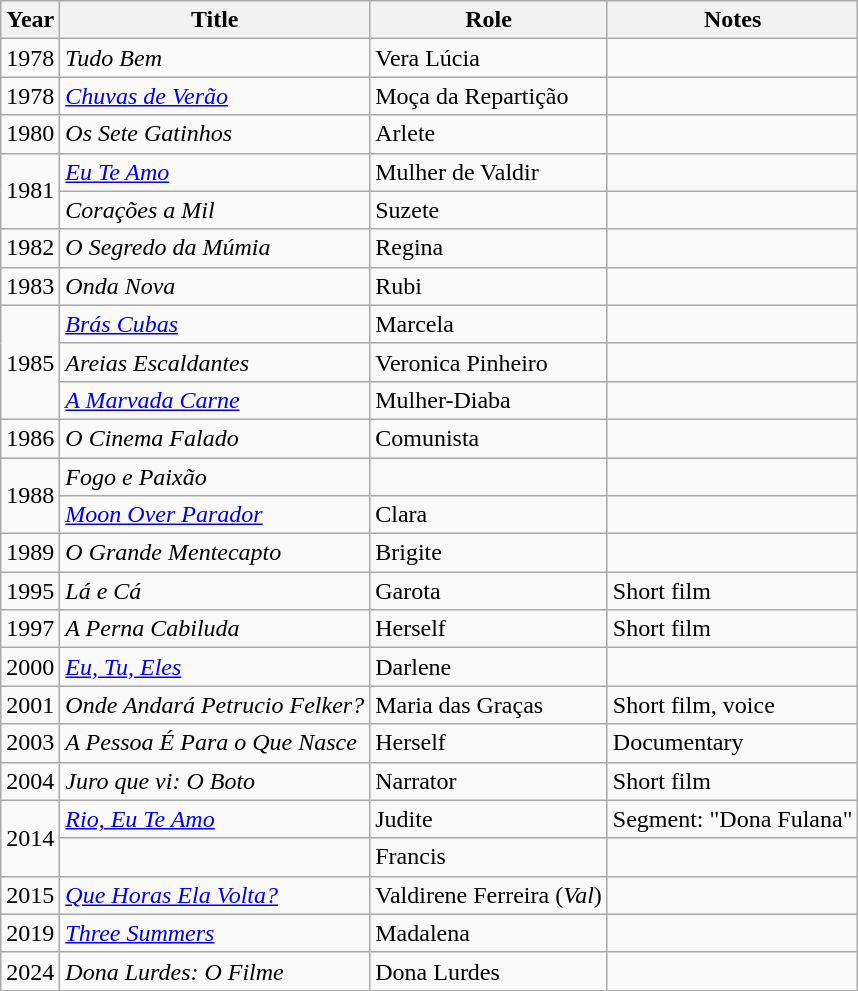<table class="wikitable">
<tr>
<th>Year</th>
<th>Title</th>
<th>Role</th>
<th>Notes</th>
</tr>
<tr>
<td>1978</td>
<td><em>Tudo Bem</em></td>
<td>Vera Lúcia</td>
<td></td>
</tr>
<tr>
<td>1978</td>
<td><em><a href='#'>Chuvas de Verão</a></em></td>
<td>Moça da Repartição</td>
<td></td>
</tr>
<tr>
<td>1980</td>
<td><em>Os Sete Gatinhos</em></td>
<td>Arlete</td>
<td></td>
</tr>
<tr>
<td rowspan="2">1981</td>
<td><em><a href='#'>Eu Te Amo</a></em></td>
<td>Mulher de Valdir</td>
<td></td>
</tr>
<tr>
<td><em>Corações a Mil</em></td>
<td>Suzete</td>
<td></td>
</tr>
<tr>
<td>1982</td>
<td><em>O Segredo da Múmia</em></td>
<td>Regina</td>
<td></td>
</tr>
<tr>
<td>1983</td>
<td><em>Onda Nova</em></td>
<td>Rubi</td>
<td></td>
</tr>
<tr>
<td rowspan="3">1985</td>
<td><em><a href='#'>Brás Cubas</a></em></td>
<td>Marcela</td>
<td></td>
</tr>
<tr>
<td><em>Areias Escaldantes</em></td>
<td>Veronica Pinheiro</td>
<td></td>
</tr>
<tr>
<td><em><a href='#'>A Marvada Carne</a></em></td>
<td>Mulher-Diaba</td>
<td></td>
</tr>
<tr>
<td>1986</td>
<td><em>O Cinema Falado</em></td>
<td>Comunista</td>
<td></td>
</tr>
<tr>
<td rowspan="2">1988</td>
<td><em>Fogo e Paixão</em></td>
<td></td>
<td></td>
</tr>
<tr>
<td><em><a href='#'>Moon Over Parador</a></em></td>
<td>Clara</td>
<td></td>
</tr>
<tr>
<td>1989</td>
<td><em>O Grande Mentecapto</em></td>
<td>Brigite</td>
<td></td>
</tr>
<tr>
<td>1995</td>
<td><em>Lá e Cá</em></td>
<td>Garota</td>
<td>Short film</td>
</tr>
<tr>
<td>1997</td>
<td><em>A Perna Cabiluda</em></td>
<td>Herself</td>
<td>Short film</td>
</tr>
<tr>
<td>2000</td>
<td><em><a href='#'>Eu, Tu, Eles</a></em></td>
<td>Darlene</td>
<td></td>
</tr>
<tr>
<td>2001</td>
<td><em>Onde Andará Petrucio Felker?</em></td>
<td>Maria das Graças</td>
<td>Short film, voice</td>
</tr>
<tr>
<td>2003</td>
<td><em>A Pessoa É Para o Que Nasce</em></td>
<td>Herself</td>
<td>Documentary</td>
</tr>
<tr>
<td>2004</td>
<td><em>Juro que vi: O Boto</em></td>
<td>Narrator</td>
<td>Short film</td>
</tr>
<tr>
<td rowspan="2">2014</td>
<td><em><a href='#'>Rio, Eu Te Amo</a></em></td>
<td>Judite</td>
<td>Segment: "Dona Fulana"</td>
</tr>
<tr>
<td><em></em></td>
<td>Francis</td>
<td></td>
</tr>
<tr>
<td>2015</td>
<td><em><a href='#'>Que Horas Ela Volta?</a></em></td>
<td>Valdirene Ferreira (<em>Val</em>)</td>
<td></td>
</tr>
<tr>
<td>2019</td>
<td><em><a href='#'>Three Summers</a></em></td>
<td>Madalena</td>
<td></td>
</tr>
<tr>
<td>2024</td>
<td><em>Dona Lurdes: O Filme</em></td>
<td>Dona Lurdes</td>
<td></td>
</tr>
<tr>
</tr>
</table>
